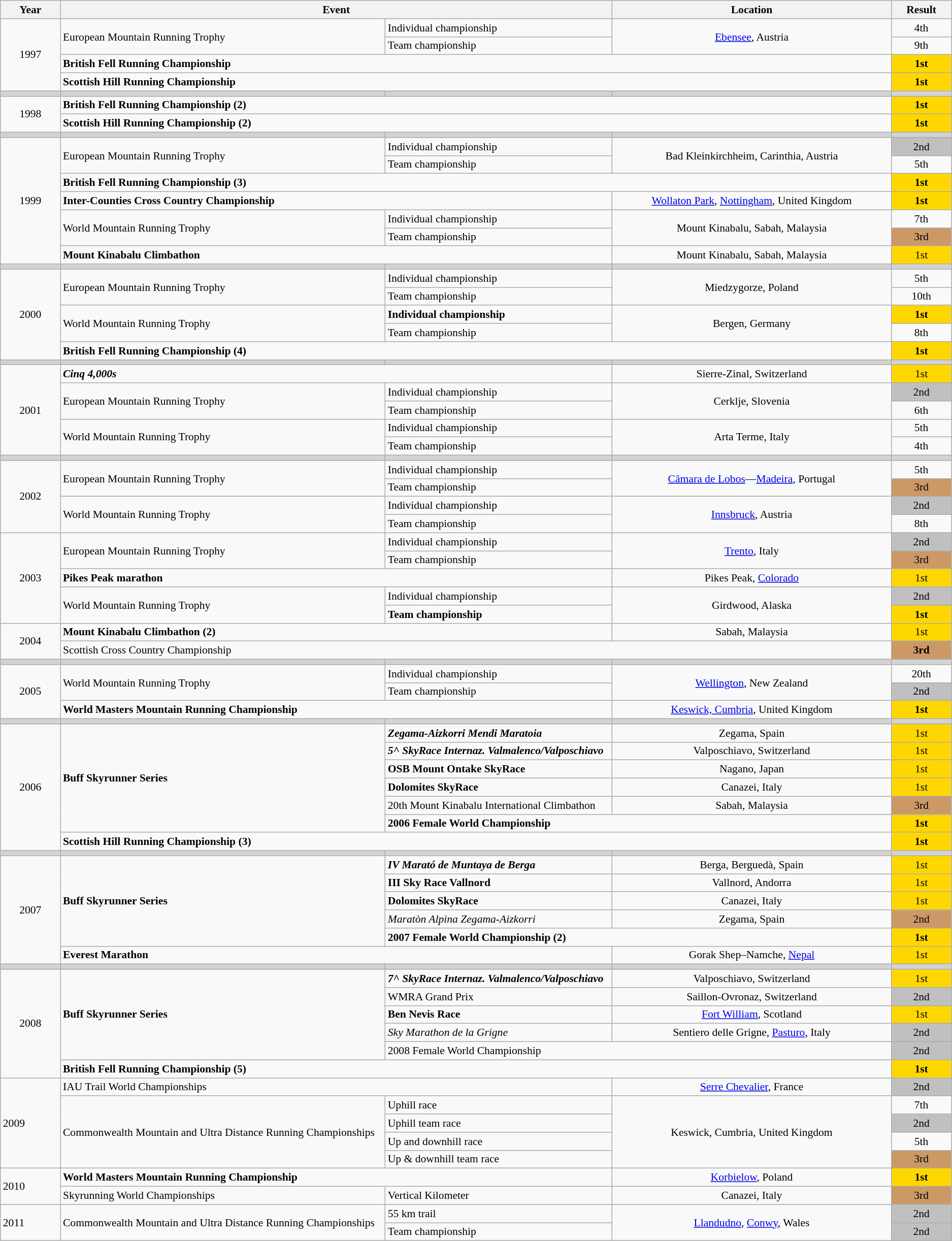<table class="wikitable" style="font-size:90%;">
<tr>
<th style="width:5em">Year</th>
<th colspan=2 style="width:50em">Event</th>
<th style="width:25em">Location</th>
<th style="width:5em">Result</th>
</tr>
<tr>
<td rowspan=4 align="center">1997</td>
<td rowspan=2>European Mountain Running Trophy</td>
<td>Individual championship</td>
<td rowspan=2 align="center"><a href='#'>Ebensee</a>, Austria</td>
<td align="center">4th</td>
</tr>
<tr>
<td>Team championship</td>
<td align="center">9th</td>
</tr>
<tr>
<td colspan=3><strong>British Fell Running Championship</strong></td>
<td align="center" style="background:gold"><strong>1st</strong></td>
</tr>
<tr>
<td colspan=3><strong>Scottish Hill Running Championship</strong></td>
<td align="center" style="background:gold"><strong>1st</strong></td>
</tr>
<tr bgcolor=lightgrey>
<td></td>
<td></td>
<td></td>
<td></td>
<td></td>
</tr>
<tr>
<td rowspan=2 align="center">1998</td>
<td colspan=3><strong>British Fell Running Championship (2)</strong></td>
<td align="center" style="background:gold"><strong>1st</strong></td>
</tr>
<tr>
<td colspan=3><strong>Scottish Hill Running Championship (2)</strong></td>
<td align="center" style="background:gold"><strong>1st</strong></td>
</tr>
<tr bgcolor=lightgrey>
<td></td>
<td></td>
<td></td>
<td></td>
<td></td>
</tr>
<tr>
<td rowspan=7 align="center">1999</td>
<td rowspan=2>European Mountain Running Trophy</td>
<td>Individual championship</td>
<td rowspan=2 align="center">Bad Kleinkirchheim, Carinthia, Austria</td>
<td align="center" style="background:silver">2nd</td>
</tr>
<tr>
<td>Team championship</td>
<td align="center">5th</td>
</tr>
<tr>
<td colspan=3><strong>British Fell Running Championship (3)</strong></td>
<td align="center" style="background:gold"><strong>1st</strong></td>
</tr>
<tr>
<td colspan=2><strong>Inter-Counties Cross Country Championship</strong></td>
<td align="center"><a href='#'>Wollaton Park</a>, <a href='#'>Nottingham</a>, United Kingdom</td>
<td align="center" style="background:gold"><strong>1st</strong></td>
</tr>
<tr>
<td rowspan=2>World Mountain Running Trophy</td>
<td>Individual championship</td>
<td rowspan=2; align="center">Mount Kinabalu, Sabah, Malaysia</td>
<td align="center">7th</td>
</tr>
<tr>
<td>Team championship</td>
<td align="center" style="background:#cc9966">3rd</td>
</tr>
<tr>
<td colspan=2><strong>Mount Kinabalu Climbathon</strong></td>
<td align="center">Mount Kinabalu, Sabah, Malaysia</td>
<td align="center" style="background:gold">1st</td>
</tr>
<tr bgcolor=lightgrey>
<td></td>
<td></td>
<td></td>
<td></td>
<td></td>
</tr>
<tr>
<td rowspan=5 align="center">2000</td>
<td rowspan=2>European Mountain Running Trophy</td>
<td>Individual championship</td>
<td rowspan=2 align="center">Miedzygorze, Poland</td>
<td align="center">5th</td>
</tr>
<tr>
<td>Team championship</td>
<td align="center">10th</td>
</tr>
<tr>
<td rowspan=2>World Mountain Running Trophy</td>
<td><strong>Individual championship</strong></td>
<td rowspan=2 align="center">Bergen, Germany</td>
<td align="center" style="background:gold"><strong>1st</strong></td>
</tr>
<tr>
<td>Team championship</td>
<td align="center">8th</td>
</tr>
<tr>
<td colspan=3><strong>British Fell Running Championship (4)</strong></td>
<td align="center" style="background:gold"><strong>1st</strong></td>
</tr>
<tr bgcolor=lightgrey>
<td></td>
<td></td>
<td></td>
<td></td>
<td></td>
</tr>
<tr>
<td rowspan=5 align="center">2001</td>
<td colspan=2><strong><em>Cinq 4,000s</em></strong></td>
<td align="center">Sierre-Zinal, Switzerland</td>
<td align="center" style="background:gold">1st</td>
</tr>
<tr>
<td rowspan=2>European Mountain Running Trophy</td>
<td>Individual championship</td>
<td rowspan=2 align="center">Cerklje, Slovenia</td>
<td align="center" style="background:silver">2nd</td>
</tr>
<tr>
<td>Team championship</td>
<td align="center">6th</td>
</tr>
<tr>
<td rowspan=2>World Mountain Running Trophy</td>
<td>Individual championship</td>
<td rowspan=2 align="center">Arta Terme, Italy</td>
<td align="center">5th</td>
</tr>
<tr>
<td>Team championship</td>
<td align="center">4th</td>
</tr>
<tr bgcolor=lightgrey>
<td></td>
<td></td>
<td></td>
<td></td>
<td></td>
</tr>
<tr>
<td rowspan=4 align="center">2002</td>
<td rowspan=2>European Mountain Running Trophy</td>
<td>Individual championship</td>
<td rowspan=2 align="center"><a href='#'>Câmara de Lobos</a>—<a href='#'>Madeira</a>, Portugal</td>
<td align="center">5th</td>
</tr>
<tr>
<td>Team championship</td>
<td align="center" style="background:#cc9966">3rd</td>
</tr>
<tr>
<td rowspan=2>World Mountain Running Trophy</td>
<td>Individual championship</td>
<td rowspan=2 align="center"><a href='#'>Innsbruck</a>, Austria</td>
<td align="center" style="background:silver">2nd</td>
</tr>
<tr>
<td>Team championship</td>
<td align="center">8th</td>
</tr>
<tr>
<td rowspan=5 align="center">2003</td>
<td rowspan=2>European Mountain Running Trophy</td>
<td>Individual championship</td>
<td rowspan=2 align="center"><a href='#'>Trento</a>, Italy</td>
<td align="center" style="background:silver">2nd</td>
</tr>
<tr>
<td>Team championship</td>
<td align="center" style="background:#cc9966">3rd</td>
</tr>
<tr>
<td colspan=2><strong>Pikes Peak marathon</strong></td>
<td align="center">Pikes Peak, <a href='#'>Colorado</a></td>
<td align="center" style="background:gold">1st</td>
</tr>
<tr>
<td rowspan=2>World Mountain Running Trophy</td>
<td>Individual championship</td>
<td rowspan=2 align="center">Girdwood, Alaska</td>
<td align="center" style="background:silver">2nd</td>
</tr>
<tr>
<td><strong>Team championship</strong></td>
<td align="center" style="background:gold"><strong>1st</strong></td>
</tr>
<tr>
<td rowspan=2 align="center">2004</td>
<td colspan=2><strong>Mount Kinabalu Climbathon (2)</strong></td>
<td align="center">Sabah, Malaysia</td>
<td align="center" style="background:gold">1st</td>
</tr>
<tr>
<td colspan=3>Scottish Cross Country Championship</td>
<td align="center" style="background:#cc9966"><strong>3rd</strong></td>
</tr>
<tr bgcolor=lightgrey>
<td></td>
<td></td>
<td></td>
<td></td>
<td></td>
</tr>
<tr>
<td rowspan=3 align="center">2005</td>
<td rowspan=2>World Mountain Running Trophy</td>
<td>Individual championship</td>
<td rowspan=2 align="center"><a href='#'>Wellington</a>, New Zealand</td>
<td align="center">20th</td>
</tr>
<tr>
<td>Team championship</td>
<td align="center" style="background:silver">2nd</td>
</tr>
<tr>
<td colspan=2><strong>World Masters Mountain Running Championship</strong></td>
<td align="center"><a href='#'>Keswick, Cumbria</a>, United Kingdom</td>
<td align="center" style="background:gold"><strong>1st</strong></td>
</tr>
<tr bgcolor=lightgrey>
<td></td>
<td></td>
<td></td>
<td></td>
<td></td>
</tr>
<tr>
<td rowspan=7 align="center">2006</td>
<td rowspan=6><strong>Buff Skyrunner Series</strong></td>
<td><strong><em>Zegama-Aizkorri Mendi Maratoia</em></strong></td>
<td align="center">Zegama, Spain</td>
<td align="center" style="background:gold">1st</td>
</tr>
<tr>
<td><strong><em>5^ SkyRace Internaz. Valmalenco/Valposchiavo</em></strong></td>
<td align="center">Valposchiavo, Switzerland</td>
<td align="center" style="background:gold">1st</td>
</tr>
<tr>
<td><strong>OSB Mount Ontake SkyRace</strong></td>
<td align="center">Nagano, Japan</td>
<td align="center" style="background:gold">1st</td>
</tr>
<tr>
<td><strong>Dolomites SkyRace</strong></td>
<td align="center">Canazei, Italy</td>
<td align="center" style="background:gold">1st</td>
</tr>
<tr>
<td>20th Mount Kinabalu International Climbathon</td>
<td align="center">Sabah, Malaysia</td>
<td align="center" style="background:#cc9966">3rd</td>
</tr>
<tr>
<td colspan=2><strong>2006 Female World Championship</strong></td>
<td align="center" style="background:gold"><strong>1st</strong></td>
</tr>
<tr>
<td colspan=3><strong>Scottish Hill Running Championship (3)</strong></td>
<td align="center" style="background:gold"><strong>1st</strong></td>
</tr>
<tr bgcolor=lightgrey>
<td></td>
<td></td>
<td></td>
<td></td>
<td></td>
</tr>
<tr>
<td rowspan=6 align="center">2007</td>
<td rowspan=5><strong>Buff Skyrunner Series</strong></td>
<td><strong><em>IV Marató de Muntaya de Berga</em></strong></td>
<td align="center">Berga, Berguedà, Spain</td>
<td align="center" style="background:gold">1st</td>
</tr>
<tr>
<td><strong>III Sky Race Vallnord</strong></td>
<td align="center">Vallnord, Andorra</td>
<td align="center" style="background:gold">1st</td>
</tr>
<tr>
<td><strong>Dolomites SkyRace</strong></td>
<td align="center">Canazei, Italy</td>
<td align="center" style="background:gold">1st</td>
</tr>
<tr>
<td><em>Maratòn Alpina Zegama-Aizkorri</em></td>
<td align="center">Zegama, Spain</td>
<td align="center" style="background:#cc9966">2nd</td>
</tr>
<tr>
<td colspan=2><strong>2007 Female World Championship (2)</strong></td>
<td align="center" style="background:gold"><strong>1st</strong></td>
</tr>
<tr>
<td colspan=2><strong>Everest Marathon</strong></td>
<td align="center">Gorak Shep–Namche, <a href='#'>Nepal</a></td>
<td align="center" style="background:gold">1st</td>
</tr>
<tr bgcolor=lightgrey>
<td></td>
<td></td>
<td></td>
<td></td>
<td></td>
</tr>
<tr>
<td rowspan=6 align="center">2008</td>
<td rowspan=5><strong>Buff Skyrunner Series</strong></td>
<td><strong><em>7^ SkyRace Internaz. Valmalenco/Valposchiavo</em></strong></td>
<td align="center">Valposchiavo, Switzerland</td>
<td align="center" style="background:gold">1st</td>
</tr>
<tr>
<td>WMRA Grand Prix</td>
<td align="center">Saillon-Ovronaz, Switzerland</td>
<td align="center" style="background:silver">2nd</td>
</tr>
<tr>
<td><strong>Ben Nevis Race</strong></td>
<td align="center"><a href='#'>Fort William</a>, Scotland</td>
<td align="center" style="background:gold">1st</td>
</tr>
<tr>
<td><em>Sky Marathon de la Grigne</em></td>
<td align="center">Sentiero delle Grigne, <a href='#'>Pasturo</a>, Italy</td>
<td align="center" style="background:silver">2nd</td>
</tr>
<tr>
<td colspan=2>2008 Female World Championship</td>
<td align="center" style="background:silver">2nd</td>
</tr>
<tr>
<td colspan=3><strong>British Fell Running Championship (5)</strong></td>
<td align="center" style="background:gold"><strong>1st</strong></td>
</tr>
<tr>
<td rowspan = "5">2009</td>
<td colspan = "2">IAU Trail World Championships</td>
<td align="center"><a href='#'>Serre Chevalier</a>, France</td>
<td align="center" style="background:silver">2nd</td>
</tr>
<tr>
<td rowspan = "4">Commonwealth Mountain and Ultra Distance Running Championships</td>
<td>Uphill race</td>
<td rowspan = "4" align="center">Keswick, Cumbria, United Kingdom</td>
<td align="center">7th</td>
</tr>
<tr>
<td>Uphill team race</td>
<td align="center" style="background:silver">2nd</td>
</tr>
<tr>
<td>Up and downhill race</td>
<td align="center">5th</td>
</tr>
<tr>
<td>Up & downhill team race</td>
<td align="center" style="background:#cc9966">3rd</td>
</tr>
<tr>
<td rowspan= 2>2010</td>
<td colspan=2><strong>World Masters Mountain Running Championship</strong></td>
<td align="center"><a href='#'>Korbielow</a>, Poland</td>
<td align="center" style="background:gold"><strong>1st</strong></td>
</tr>
<tr>
<td>Skyrunning World Championships</td>
<td>Vertical Kilometer</td>
<td align="center">Canazei, Italy</td>
<td align="center" style="background:#cc9966">3rd</td>
</tr>
<tr>
<td rowspan=2>2011</td>
<td rowspan=2>Commonwealth Mountain and Ultra Distance Running Championships</td>
<td>55 km trail</td>
<td rowspan=2  align="center"><a href='#'>Llandudno</a>, <a href='#'>Conwy</a>, Wales</td>
<td align="center" style="background:silver">2nd</td>
</tr>
<tr>
<td>Team championship</td>
<td align="center" style="background:silver">2nd</td>
</tr>
</table>
